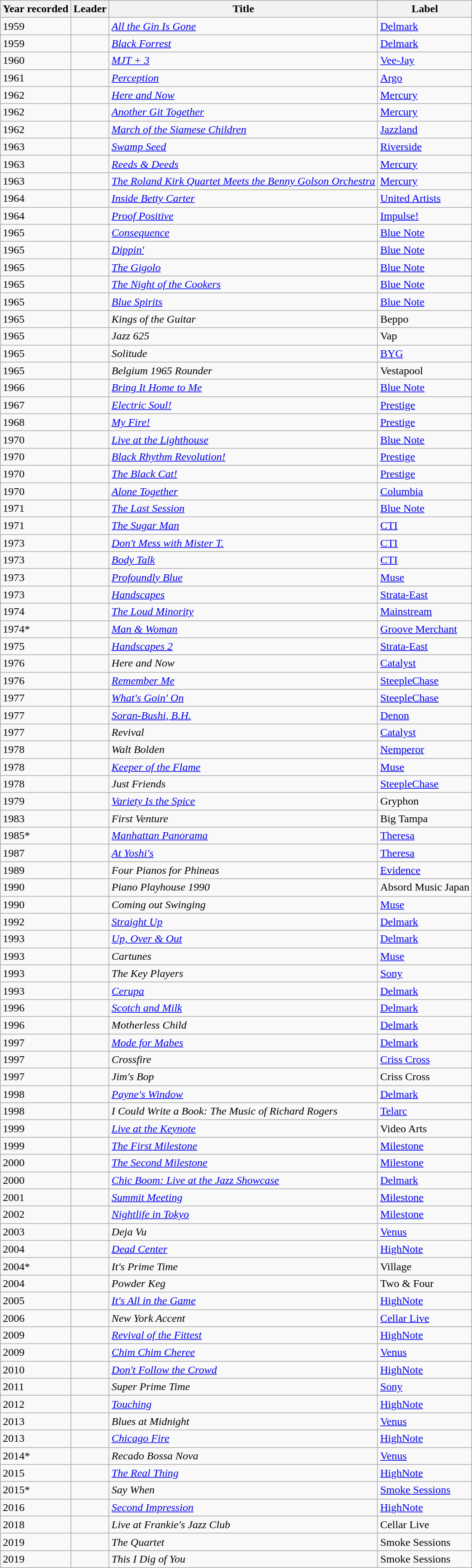<table class="wikitable sortable">
<tr>
<th>Year recorded</th>
<th>Leader</th>
<th>Title</th>
<th>Label</th>
</tr>
<tr>
<td>1959</td>
<td></td>
<td><em><a href='#'>All the Gin Is Gone</a></em></td>
<td><a href='#'>Delmark</a></td>
</tr>
<tr>
<td>1959</td>
<td></td>
<td><em><a href='#'>Black Forrest</a></em></td>
<td><a href='#'>Delmark</a></td>
</tr>
<tr>
<td>1960</td>
<td></td>
<td><em><a href='#'>MJT + 3</a></em></td>
<td><a href='#'>Vee-Jay</a></td>
</tr>
<tr>
<td>1961</td>
<td></td>
<td><em><a href='#'>Perception</a></em></td>
<td><a href='#'>Argo</a></td>
</tr>
<tr>
<td>1962</td>
<td></td>
<td><em><a href='#'>Here and Now</a></em></td>
<td><a href='#'>Mercury</a></td>
</tr>
<tr>
<td>1962</td>
<td></td>
<td><em><a href='#'>Another Git Together</a></em></td>
<td><a href='#'>Mercury</a></td>
</tr>
<tr>
<td>1962</td>
<td></td>
<td><em><a href='#'>March of the Siamese Children</a></em></td>
<td><a href='#'>Jazzland</a></td>
</tr>
<tr>
<td>1963</td>
<td></td>
<td><em><a href='#'>Swamp Seed</a></em></td>
<td><a href='#'>Riverside</a></td>
</tr>
<tr>
<td>1963</td>
<td></td>
<td><em><a href='#'>Reeds & Deeds</a></em></td>
<td><a href='#'>Mercury</a></td>
</tr>
<tr>
<td>1963</td>
<td></td>
<td><em><a href='#'>The Roland Kirk Quartet Meets the Benny Golson Orchestra</a></em></td>
<td><a href='#'>Mercury</a></td>
</tr>
<tr>
<td>1964</td>
<td></td>
<td><em><a href='#'>Inside Betty Carter</a></em></td>
<td><a href='#'>United Artists</a></td>
</tr>
<tr>
<td>1964</td>
<td></td>
<td><em><a href='#'>Proof Positive</a></em></td>
<td><a href='#'>Impulse!</a></td>
</tr>
<tr>
<td>1965</td>
<td></td>
<td><em><a href='#'>Consequence</a></em></td>
<td><a href='#'>Blue Note</a></td>
</tr>
<tr>
<td>1965</td>
<td></td>
<td><em><a href='#'>Dippin'</a></em></td>
<td><a href='#'>Blue Note</a></td>
</tr>
<tr>
<td>1965</td>
<td></td>
<td><em><a href='#'>The Gigolo</a></em></td>
<td><a href='#'>Blue Note</a></td>
</tr>
<tr>
<td>1965</td>
<td></td>
<td><em><a href='#'>The Night of the Cookers</a></em></td>
<td><a href='#'>Blue Note</a></td>
</tr>
<tr>
<td>1965</td>
<td></td>
<td><em><a href='#'>Blue Spirits</a></em></td>
<td><a href='#'>Blue Note</a></td>
</tr>
<tr>
<td>1965</td>
<td></td>
<td><em>Kings of the Guitar</em></td>
<td>Beppo</td>
</tr>
<tr>
<td>1965</td>
<td></td>
<td><em>Jazz 625</em></td>
<td>Vap</td>
</tr>
<tr>
<td>1965</td>
<td></td>
<td><em>Solitude</em></td>
<td><a href='#'>BYG</a></td>
</tr>
<tr>
<td>1965</td>
<td></td>
<td><em>Belgium 1965 Rounder</em></td>
<td>Vestapool</td>
</tr>
<tr>
<td>1966</td>
<td></td>
<td><em><a href='#'>Bring It Home to Me</a></em></td>
<td><a href='#'>Blue Note</a></td>
</tr>
<tr>
<td>1967</td>
<td></td>
<td><em><a href='#'>Electric Soul!</a></em></td>
<td><a href='#'>Prestige</a></td>
</tr>
<tr>
<td>1968</td>
<td></td>
<td><em><a href='#'>My Fire!</a></em></td>
<td><a href='#'>Prestige</a></td>
</tr>
<tr>
<td>1970</td>
<td></td>
<td><em><a href='#'>Live at the Lighthouse</a></em></td>
<td><a href='#'>Blue Note</a></td>
</tr>
<tr>
<td>1970</td>
<td></td>
<td><em><a href='#'>Black Rhythm Revolution!</a></em></td>
<td><a href='#'>Prestige</a></td>
</tr>
<tr>
<td>1970</td>
<td></td>
<td><em><a href='#'>The Black Cat!</a></em></td>
<td><a href='#'>Prestige</a></td>
</tr>
<tr>
<td>1970</td>
<td></td>
<td><em><a href='#'>Alone Together</a></em></td>
<td><a href='#'>Columbia</a></td>
</tr>
<tr>
<td>1971</td>
<td></td>
<td><em><a href='#'>The Last Session</a></em></td>
<td><a href='#'>Blue Note</a></td>
</tr>
<tr>
<td>1971</td>
<td></td>
<td><em><a href='#'>The Sugar Man</a></em></td>
<td><a href='#'>CTI</a></td>
</tr>
<tr>
<td>1973</td>
<td></td>
<td><em><a href='#'>Don't Mess with Mister T.</a></em></td>
<td><a href='#'>CTI</a></td>
</tr>
<tr>
<td>1973</td>
<td></td>
<td><em><a href='#'>Body Talk</a></em></td>
<td><a href='#'>CTI</a></td>
</tr>
<tr>
<td>1973</td>
<td></td>
<td><em><a href='#'>Profoundly Blue</a></em></td>
<td><a href='#'>Muse</a></td>
</tr>
<tr>
<td>1973</td>
<td></td>
<td><em><a href='#'>Handscapes</a></em></td>
<td><a href='#'>Strata-East</a></td>
</tr>
<tr>
<td>1974</td>
<td></td>
<td><em><a href='#'>The Loud Minority</a></em></td>
<td><a href='#'>Mainstream</a></td>
</tr>
<tr>
<td>1974*</td>
<td></td>
<td><em><a href='#'>Man & Woman</a></em></td>
<td><a href='#'>Groove Merchant</a></td>
</tr>
<tr>
<td>1975</td>
<td></td>
<td><em><a href='#'>Handscapes 2</a></em></td>
<td><a href='#'>Strata-East</a></td>
</tr>
<tr>
<td>1976</td>
<td></td>
<td><em>Here and Now</em></td>
<td><a href='#'>Catalyst</a></td>
</tr>
<tr>
<td>1976</td>
<td></td>
<td><em><a href='#'>Remember Me</a></em></td>
<td><a href='#'>SteepleChase</a></td>
</tr>
<tr>
<td>1977</td>
<td></td>
<td><em><a href='#'>What's Goin' On</a></em></td>
<td><a href='#'>SteepleChase</a></td>
</tr>
<tr>
<td>1977</td>
<td></td>
<td><em><a href='#'>Soran-Bushi, B.H.</a></em></td>
<td><a href='#'>Denon</a></td>
</tr>
<tr>
<td>1977</td>
<td></td>
<td><em>Revival</em></td>
<td><a href='#'>Catalyst</a></td>
</tr>
<tr>
<td>1978</td>
<td></td>
<td><em>Walt Bolden</em></td>
<td><a href='#'>Nemperor</a></td>
</tr>
<tr>
<td>1978</td>
<td></td>
<td><em><a href='#'>Keeper of the Flame</a></em></td>
<td><a href='#'>Muse</a></td>
</tr>
<tr>
<td>1978</td>
<td></td>
<td><em>Just Friends</em></td>
<td><a href='#'>SteepleChase</a></td>
</tr>
<tr>
<td>1979</td>
<td></td>
<td><em><a href='#'>Variety Is the Spice</a></em></td>
<td>Gryphon</td>
</tr>
<tr>
<td>1983</td>
<td></td>
<td><em>First Venture</em></td>
<td>Big Tampa</td>
</tr>
<tr>
<td>1985*</td>
<td></td>
<td><em><a href='#'>Manhattan Panorama</a></em></td>
<td><a href='#'>Theresa</a></td>
</tr>
<tr>
<td>1987</td>
<td></td>
<td><em><a href='#'>At Yoshi's</a></em></td>
<td><a href='#'>Theresa</a></td>
</tr>
<tr>
<td>1989</td>
<td></td>
<td><em>Four Pianos for Phineas</em></td>
<td><a href='#'>Evidence</a></td>
</tr>
<tr>
<td>1990</td>
<td></td>
<td><em>Piano Playhouse 1990</em></td>
<td>Absord Music Japan</td>
</tr>
<tr>
<td>1990</td>
<td></td>
<td><em>Coming out Swinging</em></td>
<td><a href='#'>Muse</a></td>
</tr>
<tr>
<td>1992</td>
<td></td>
<td><em><a href='#'>Straight Up</a></em></td>
<td><a href='#'>Delmark</a></td>
</tr>
<tr>
<td>1993</td>
<td></td>
<td><em><a href='#'>Up, Over & Out</a></em></td>
<td><a href='#'>Delmark</a></td>
</tr>
<tr>
<td>1993</td>
<td></td>
<td><em>Cartunes</em></td>
<td><a href='#'>Muse</a></td>
</tr>
<tr>
<td>1993</td>
<td></td>
<td><em>The Key Players</em></td>
<td><a href='#'>Sony</a></td>
</tr>
<tr>
<td>1993</td>
<td></td>
<td><em><a href='#'>Cerupa</a></em></td>
<td><a href='#'>Delmark</a></td>
</tr>
<tr>
<td>1996</td>
<td></td>
<td><em><a href='#'>Scotch and Milk</a></em></td>
<td><a href='#'>Delmark</a></td>
</tr>
<tr>
<td>1996</td>
<td></td>
<td><em>Motherless Child</em></td>
<td><a href='#'>Delmark</a></td>
</tr>
<tr>
<td>1997</td>
<td></td>
<td><em><a href='#'>Mode for Mabes</a></em></td>
<td><a href='#'>Delmark</a></td>
</tr>
<tr>
<td>1997</td>
<td></td>
<td><em>Crossfire</em></td>
<td><a href='#'>Criss Cross</a></td>
</tr>
<tr>
<td>1997</td>
<td></td>
<td><em>Jim's Bop</em></td>
<td>Criss Cross</td>
</tr>
<tr>
<td>1998</td>
<td></td>
<td><em><a href='#'>Payne's Window</a></em></td>
<td><a href='#'>Delmark</a></td>
</tr>
<tr>
<td>1998</td>
<td></td>
<td><em>I Could Write a Book: The Music of Richard Rogers</em></td>
<td><a href='#'>Telarc</a></td>
</tr>
<tr>
<td>1999</td>
<td></td>
<td><em><a href='#'>Live at the Keynote</a></em></td>
<td>Video Arts</td>
</tr>
<tr>
<td>1999</td>
<td></td>
<td><em><a href='#'>The First Milestone</a></em></td>
<td><a href='#'>Milestone</a></td>
</tr>
<tr>
<td>2000</td>
<td></td>
<td><em><a href='#'>The Second Milestone</a></em></td>
<td><a href='#'>Milestone</a></td>
</tr>
<tr>
<td>2000</td>
<td></td>
<td><em><a href='#'>Chic Boom: Live at the Jazz Showcase</a></em></td>
<td><a href='#'>Delmark</a></td>
</tr>
<tr>
<td>2001</td>
<td></td>
<td><em><a href='#'>Summit Meeting</a></em></td>
<td><a href='#'>Milestone</a></td>
</tr>
<tr>
<td>2002</td>
<td></td>
<td><em><a href='#'>Nightlife in Tokyo</a></em></td>
<td><a href='#'>Milestone</a></td>
</tr>
<tr>
<td>2003</td>
<td></td>
<td><em>Deja Vu</em></td>
<td><a href='#'>Venus</a></td>
</tr>
<tr>
<td>2004</td>
<td></td>
<td><em><a href='#'>Dead Center</a></em></td>
<td><a href='#'>HighNote</a></td>
</tr>
<tr>
<td>2004*</td>
<td></td>
<td><em>It's Prime Time</em></td>
<td>Village</td>
</tr>
<tr>
<td>2004</td>
<td></td>
<td><em>Powder Keg</em></td>
<td>Two & Four</td>
</tr>
<tr>
<td>2005</td>
<td></td>
<td><em><a href='#'>It's All in the Game</a></em></td>
<td><a href='#'>HighNote</a></td>
</tr>
<tr>
<td>2006</td>
<td></td>
<td><em>New York Accent</em></td>
<td><a href='#'>Cellar Live</a></td>
</tr>
<tr>
<td>2009</td>
<td></td>
<td><em><a href='#'>Revival of the Fittest</a></em></td>
<td><a href='#'>HighNote</a></td>
</tr>
<tr>
<td>2009</td>
<td></td>
<td><em><a href='#'>Chim Chim Cheree</a></em></td>
<td><a href='#'>Venus</a></td>
</tr>
<tr>
<td>2010</td>
<td></td>
<td><em><a href='#'>Don't Follow the Crowd</a></em></td>
<td><a href='#'>HighNote</a></td>
</tr>
<tr>
<td>2011</td>
<td></td>
<td><em>Super Prime Time</em></td>
<td><a href='#'>Sony</a></td>
</tr>
<tr>
<td>2012</td>
<td></td>
<td><em><a href='#'>Touching</a></em></td>
<td><a href='#'>HighNote</a></td>
</tr>
<tr>
<td>2013</td>
<td></td>
<td><em>Blues at Midnight</em></td>
<td><a href='#'>Venus</a></td>
</tr>
<tr>
<td>2013</td>
<td></td>
<td><em><a href='#'>Chicago Fire</a></em></td>
<td><a href='#'>HighNote</a></td>
</tr>
<tr>
<td>2014*</td>
<td></td>
<td><em>Recado Bossa Nova</em></td>
<td><a href='#'>Venus</a></td>
</tr>
<tr>
<td>2015</td>
<td></td>
<td><em><a href='#'>The Real Thing</a></em></td>
<td><a href='#'>HighNote</a></td>
</tr>
<tr>
<td>2015*</td>
<td></td>
<td><em>Say When</em></td>
<td><a href='#'>Smoke Sessions</a></td>
</tr>
<tr>
<td>2016</td>
<td></td>
<td><em><a href='#'>Second Impression</a></em></td>
<td><a href='#'>HighNote</a></td>
</tr>
<tr>
<td>2018</td>
<td></td>
<td><em>Live at Frankie's Jazz Club</em></td>
<td>Cellar Live</td>
</tr>
<tr>
<td>2019</td>
<td></td>
<td><em>The Quartet</em></td>
<td>Smoke Sessions</td>
</tr>
<tr>
<td>2019</td>
<td></td>
<td><em>This I Dig of You</em></td>
<td>Smoke Sessions</td>
</tr>
</table>
